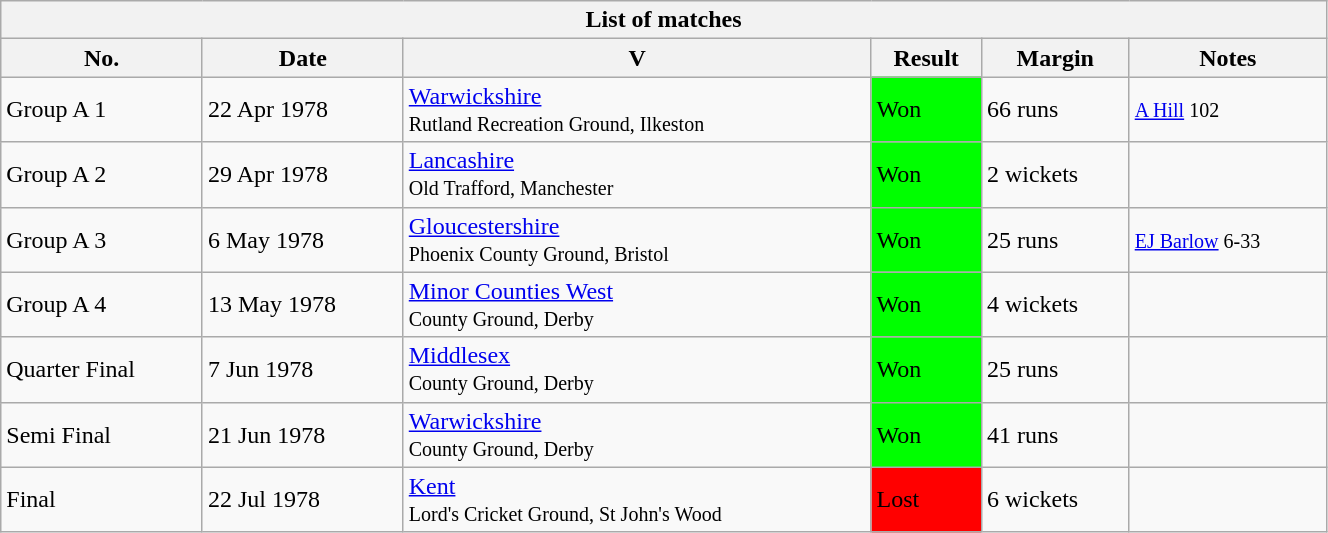<table class="wikitable" width="70%">
<tr>
<th bgcolor="#efefef" colspan=6>List of matches</th>
</tr>
<tr bgcolor="#efefef">
<th>No.</th>
<th>Date</th>
<th>V</th>
<th>Result</th>
<th>Margin</th>
<th>Notes</th>
</tr>
<tr>
<td>Group A 1</td>
<td>22 Apr 1978</td>
<td><a href='#'>Warwickshire</a> <br><small>Rutland Recreation Ground, Ilkeston </small></td>
<td bgcolor="#00FF00">Won</td>
<td>66 runs</td>
<td><small><a href='#'>A Hill</a> 102 </small></td>
</tr>
<tr>
<td>Group A 2</td>
<td>29 Apr 1978</td>
<td><a href='#'>Lancashire</a> <br><small>Old Trafford, Manchester </small></td>
<td bgcolor="#00FF00">Won</td>
<td>2 wickets</td>
<td></td>
</tr>
<tr>
<td>Group A 3</td>
<td>6 May 1978</td>
<td><a href='#'>Gloucestershire</a> <br><small>Phoenix County Ground, Bristol </small></td>
<td bgcolor="#00FF00">Won</td>
<td>25 runs</td>
<td><small><a href='#'>EJ Barlow</a> 6-33 </small></td>
</tr>
<tr>
<td>Group A 4</td>
<td>13 May 1978</td>
<td><a href='#'>Minor Counties West</a> <br><small>County Ground, Derby </small></td>
<td bgcolor="#00FF00">Won</td>
<td>4 wickets</td>
<td></td>
</tr>
<tr>
<td>Quarter Final</td>
<td>7 Jun 1978</td>
<td><a href='#'>Middlesex</a> <br><small>County Ground, Derby </small></td>
<td bgcolor="#00FF00">Won</td>
<td>25 runs</td>
<td></td>
</tr>
<tr>
<td>Semi Final</td>
<td>21 Jun 1978</td>
<td><a href='#'>Warwickshire</a> <br><small>County Ground, Derby </small></td>
<td bgcolor="#00FF00">Won</td>
<td>41 runs</td>
<td></td>
</tr>
<tr>
<td>Final</td>
<td>22 Jul 1978</td>
<td><a href='#'>Kent</a> <br><small>Lord's Cricket Ground, St John's Wood </small></td>
<td bgcolor="#FF0000">Lost</td>
<td>6 wickets</td>
<td></td>
</tr>
</table>
